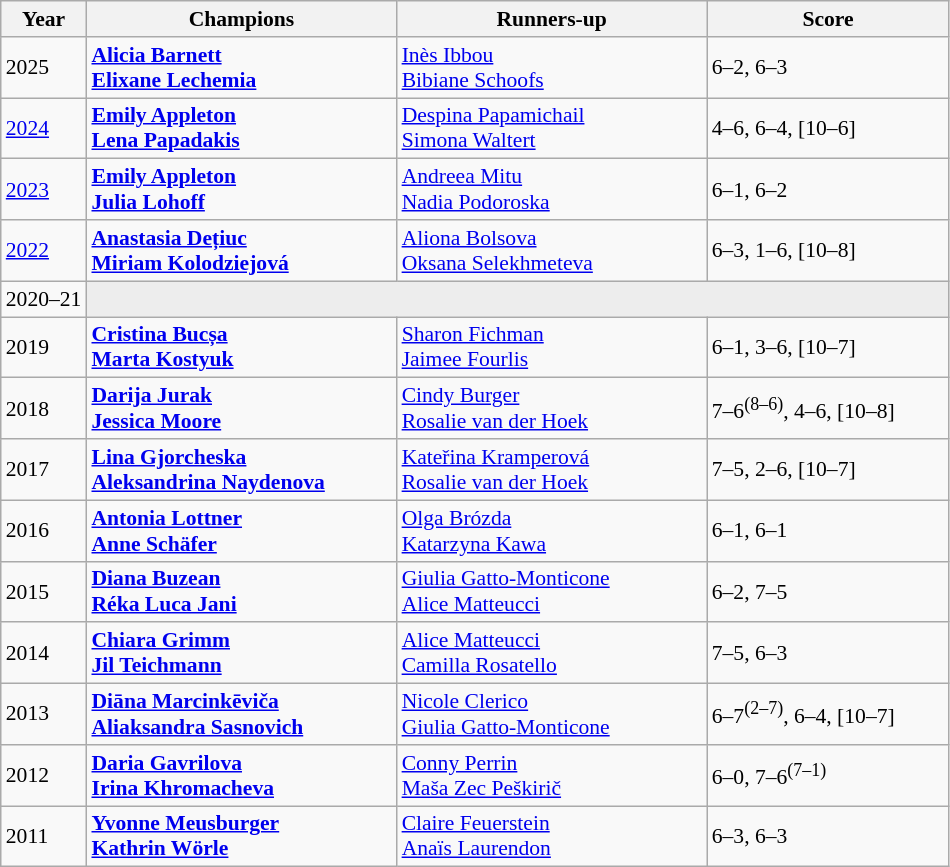<table class="wikitable" style="font-size:90%">
<tr>
<th>Year</th>
<th width="200">Champions</th>
<th width="200">Runners-up</th>
<th width="155">Score</th>
</tr>
<tr>
<td>2025</td>
<td> <strong><a href='#'>Alicia Barnett</a></strong> <br>  <strong><a href='#'>Elixane Lechemia</a></strong></td>
<td> <a href='#'>Inès Ibbou</a> <br>  <a href='#'>Bibiane Schoofs</a></td>
<td>6–2, 6–3</td>
</tr>
<tr>
<td><a href='#'>2024</a></td>
<td> <strong><a href='#'>Emily Appleton</a></strong> <br>  <strong><a href='#'>Lena Papadakis</a></strong></td>
<td> <a href='#'>Despina Papamichail</a> <br>  <a href='#'>Simona Waltert</a></td>
<td>4–6, 6–4, [10–6]</td>
</tr>
<tr>
<td><a href='#'>2023</a></td>
<td> <strong><a href='#'>Emily Appleton</a></strong> <br>  <strong><a href='#'>Julia Lohoff</a></strong></td>
<td> <a href='#'>Andreea Mitu</a> <br>  <a href='#'>Nadia Podoroska</a></td>
<td>6–1, 6–2</td>
</tr>
<tr>
<td><a href='#'>2022</a></td>
<td> <strong><a href='#'>Anastasia Dețiuc</a></strong> <br>  <strong><a href='#'>Miriam Kolodziejová</a></strong></td>
<td> <a href='#'>Aliona Bolsova</a> <br>  <a href='#'>Oksana Selekhmeteva</a></td>
<td>6–3, 1–6, [10–8]</td>
</tr>
<tr>
<td>2020–21</td>
<td colspan=3 bgcolor="#ededed"></td>
</tr>
<tr>
<td>2019</td>
<td> <strong><a href='#'>Cristina Bucșa</a></strong> <br>  <strong><a href='#'>Marta Kostyuk</a></strong></td>
<td> <a href='#'>Sharon Fichman</a> <br>  <a href='#'>Jaimee Fourlis</a></td>
<td>6–1, 3–6, [10–7]</td>
</tr>
<tr>
<td>2018</td>
<td> <strong><a href='#'>Darija Jurak</a></strong> <br>  <strong><a href='#'>Jessica Moore</a></strong></td>
<td> <a href='#'>Cindy Burger</a> <br>  <a href='#'>Rosalie van der Hoek</a></td>
<td>7–6<sup>(8–6)</sup>, 4–6, [10–8]</td>
</tr>
<tr>
<td>2017</td>
<td> <strong><a href='#'>Lina Gjorcheska</a></strong> <br>  <strong><a href='#'>Aleksandrina Naydenova</a></strong></td>
<td> <a href='#'>Kateřina Kramperová</a> <br>  <a href='#'>Rosalie van der Hoek</a></td>
<td>7–5, 2–6, [10–7]</td>
</tr>
<tr>
<td>2016</td>
<td> <strong><a href='#'>Antonia Lottner</a></strong> <br>  <strong><a href='#'>Anne Schäfer</a></strong></td>
<td> <a href='#'>Olga Brózda</a> <br>  <a href='#'>Katarzyna Kawa</a></td>
<td>6–1, 6–1</td>
</tr>
<tr>
<td>2015</td>
<td> <strong><a href='#'>Diana Buzean</a></strong> <br>  <strong><a href='#'>Réka Luca Jani</a></strong></td>
<td> <a href='#'>Giulia Gatto-Monticone</a> <br>  <a href='#'>Alice Matteucci</a></td>
<td>6–2, 7–5</td>
</tr>
<tr>
<td>2014</td>
<td> <strong><a href='#'>Chiara Grimm</a></strong> <br>  <strong><a href='#'>Jil Teichmann</a></strong></td>
<td> <a href='#'>Alice Matteucci</a> <br>  <a href='#'>Camilla Rosatello</a></td>
<td>7–5, 6–3</td>
</tr>
<tr>
<td>2013</td>
<td> <strong><a href='#'>Diāna Marcinkēviča</a></strong> <br>  <strong><a href='#'>Aliaksandra Sasnovich</a></strong></td>
<td> <a href='#'>Nicole Clerico</a> <br>  <a href='#'>Giulia Gatto-Monticone</a></td>
<td>6–7<sup>(2–7)</sup>, 6–4, [10–7]</td>
</tr>
<tr>
<td>2012</td>
<td> <strong><a href='#'>Daria Gavrilova</a></strong> <br>  <strong><a href='#'>Irina Khromacheva</a></strong></td>
<td> <a href='#'>Conny Perrin</a> <br>  <a href='#'>Maša Zec Peškirič</a></td>
<td>6–0, 7–6<sup>(7–1)</sup></td>
</tr>
<tr>
<td>2011</td>
<td> <strong><a href='#'>Yvonne Meusburger</a></strong> <br>  <strong><a href='#'>Kathrin Wörle</a></strong></td>
<td> <a href='#'>Claire Feuerstein</a> <br>  <a href='#'>Anaïs Laurendon</a></td>
<td>6–3, 6–3</td>
</tr>
</table>
